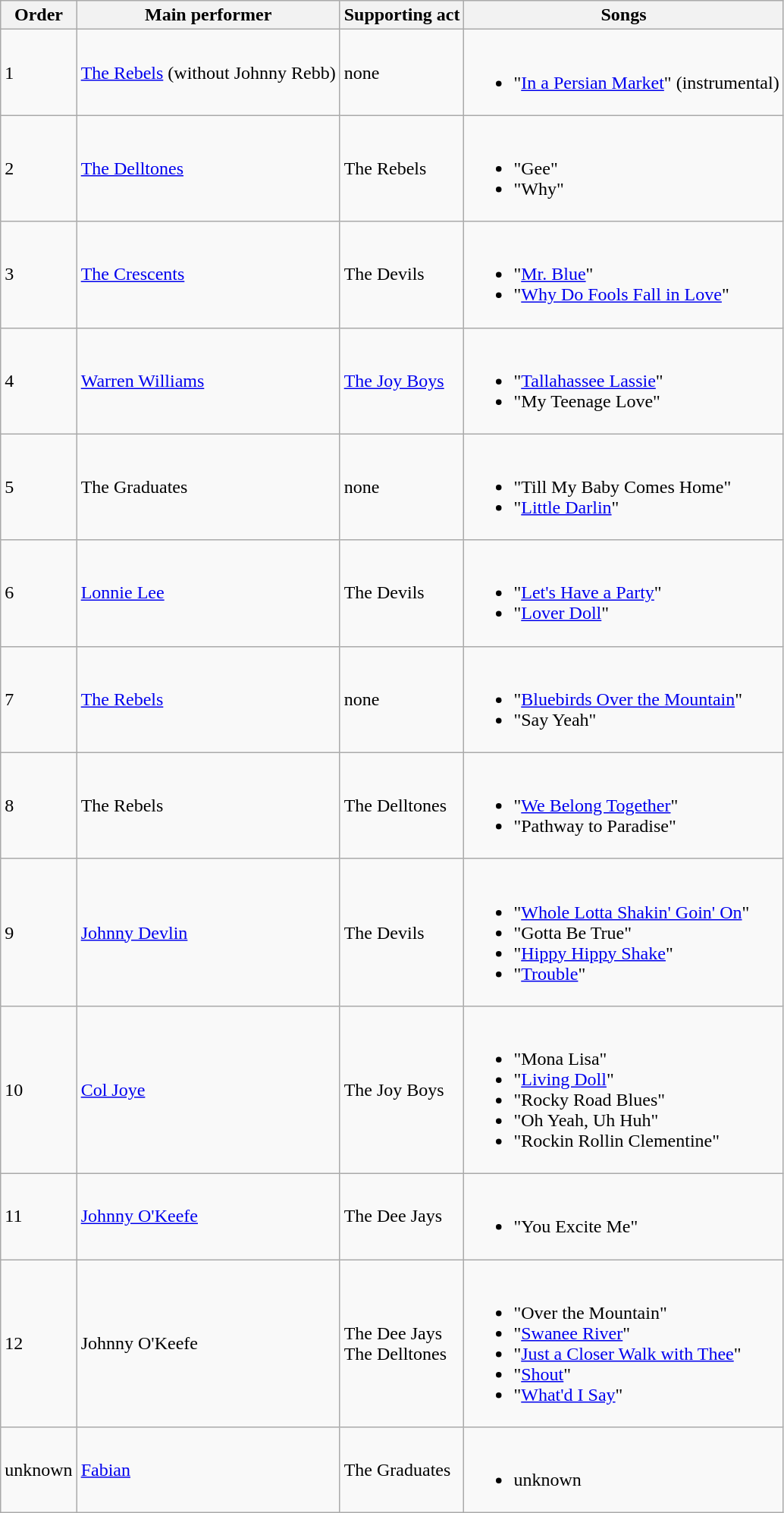<table class="wikitable">
<tr>
<th>Order</th>
<th>Main performer</th>
<th>Supporting act</th>
<th>Songs</th>
</tr>
<tr>
<td>1</td>
<td><a href='#'>The Rebels</a> (without Johnny Rebb)</td>
<td>none</td>
<td><br><ul><li>"<a href='#'>In a Persian Market</a>" (instrumental)</li></ul></td>
</tr>
<tr>
<td>2</td>
<td><a href='#'>The Delltones</a></td>
<td>The Rebels</td>
<td><br><ul><li>"Gee"</li><li>"Why"</li></ul></td>
</tr>
<tr>
<td>3</td>
<td><a href='#'>The Crescents</a></td>
<td>The Devils</td>
<td><br><ul><li>"<a href='#'>Mr. Blue</a>"</li><li>"<a href='#'>Why Do Fools Fall in Love</a>"</li></ul></td>
</tr>
<tr>
<td>4</td>
<td><a href='#'>Warren Williams</a></td>
<td><a href='#'>The Joy Boys</a></td>
<td><br><ul><li>"<a href='#'>Tallahassee Lassie</a>"</li><li>"My Teenage Love"</li></ul></td>
</tr>
<tr>
<td>5</td>
<td>The Graduates</td>
<td>none</td>
<td><br><ul><li>"Till My Baby Comes Home"</li><li>"<a href='#'>Little Darlin</a>"</li></ul></td>
</tr>
<tr>
<td>6</td>
<td><a href='#'>Lonnie Lee</a></td>
<td>The Devils</td>
<td><br><ul><li>"<a href='#'>Let's Have a Party</a>"</li><li>"<a href='#'>Lover Doll</a>"</li></ul></td>
</tr>
<tr>
<td>7</td>
<td><a href='#'>The Rebels</a></td>
<td>none</td>
<td><br><ul><li>"<a href='#'>Bluebirds Over the Mountain</a>"</li><li>"Say Yeah"</li></ul></td>
</tr>
<tr>
<td>8</td>
<td>The Rebels</td>
<td>The Delltones</td>
<td><br><ul><li>"<a href='#'>We Belong Together</a>"</li><li>"Pathway to Paradise"</li></ul></td>
</tr>
<tr>
<td>9</td>
<td><a href='#'>Johnny Devlin</a></td>
<td>The Devils</td>
<td><br><ul><li>"<a href='#'>Whole Lotta Shakin' Goin' On</a>"</li><li>"Gotta Be True"</li><li>"<a href='#'>Hippy Hippy Shake</a>"</li><li>"<a href='#'>Trouble</a>"</li></ul></td>
</tr>
<tr>
<td>10</td>
<td><a href='#'>Col Joye</a></td>
<td>The Joy Boys</td>
<td><br><ul><li>"Mona Lisa"</li><li>"<a href='#'>Living Doll</a>"</li><li>"Rocky Road Blues"</li><li>"Oh Yeah, Uh Huh"</li><li>"Rockin Rollin Clementine"</li></ul></td>
</tr>
<tr>
<td>11</td>
<td><a href='#'>Johnny O'Keefe</a></td>
<td>The Dee Jays</td>
<td><br><ul><li>"You Excite Me"</li></ul></td>
</tr>
<tr>
<td>12</td>
<td>Johnny O'Keefe</td>
<td>The Dee Jays<br>The Delltones</td>
<td><br><ul><li>"Over the Mountain"</li><li>"<a href='#'>Swanee River</a>"</li><li>"<a href='#'>Just a Closer Walk with Thee</a>"</li><li>"<a href='#'>Shout</a>"</li><li>"<a href='#'>What'd I Say</a>"</li></ul></td>
</tr>
<tr>
<td>unknown</td>
<td><a href='#'>Fabian</a></td>
<td>The Graduates</td>
<td><br><ul><li>unknown</li></ul></td>
</tr>
</table>
